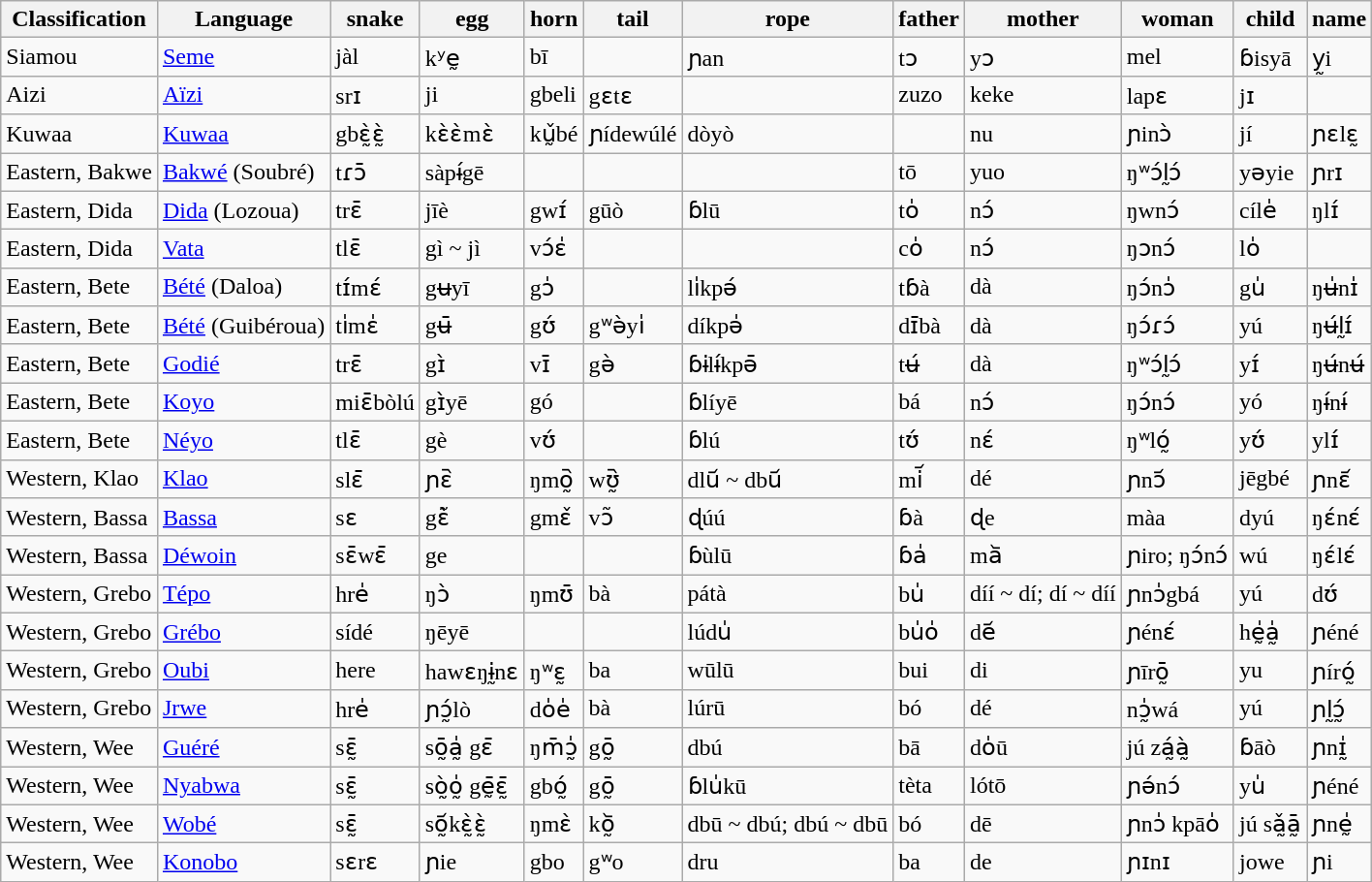<table class="wikitable sortable">
<tr>
<th>Classification</th>
<th>Language</th>
<th>snake</th>
<th>egg</th>
<th>horn</th>
<th>tail</th>
<th>rope</th>
<th>father</th>
<th>mother</th>
<th>woman</th>
<th>child</th>
<th>name</th>
</tr>
<tr>
<td>Siamou</td>
<td><a href='#'>Seme</a></td>
<td>jàl</td>
<td>kʸḛ</td>
<td>bī</td>
<td></td>
<td>ɲan</td>
<td>tɔ</td>
<td>yɔ</td>
<td>mel</td>
<td>ɓisyā</td>
<td>y̰i</td>
</tr>
<tr>
<td>Aizi</td>
<td><a href='#'>Aïzi</a></td>
<td>srɪ</td>
<td>ji</td>
<td>gbeli</td>
<td>gɛtɛ</td>
<td></td>
<td>zuzo</td>
<td>keke</td>
<td>lapɛ</td>
<td>jɪ</td>
<td></td>
</tr>
<tr>
<td>Kuwaa</td>
<td><a href='#'>Kuwaa</a></td>
<td>gbɛ̰̀ɛ̰̀</td>
<td>kɛ̀ɛ̀mɛ̀</td>
<td>kṵ̌bé</td>
<td>ɲídewúlé</td>
<td>dòyò</td>
<td></td>
<td>nu</td>
<td>ɲinɔ̀</td>
<td>jí</td>
<td>ɲɛlɛ̰</td>
</tr>
<tr>
<td>Eastern, Bakwe</td>
<td><a href='#'>Bakwé</a> (Soubré)</td>
<td>tɾɔ̄</td>
<td>sàpɨ́gē</td>
<td></td>
<td></td>
<td></td>
<td>tō</td>
<td>yuo</td>
<td>ŋʷɔ́l̰ɔ́</td>
<td>yəyie</td>
<td>ɲrɪ</td>
</tr>
<tr>
<td>Eastern, Dida</td>
<td><a href='#'>Dida</a> (Lozoua)</td>
<td>trɛ̄</td>
<td>jīè</td>
<td>gwɪ́</td>
<td>gūò</td>
<td>ɓlū</td>
<td>to̍</td>
<td>nɔ́</td>
<td>ŋwnɔ́</td>
<td>cíle̍</td>
<td>ŋlɪ́</td>
</tr>
<tr>
<td>Eastern, Dida</td>
<td><a href='#'>Vata</a></td>
<td>tlɛ̄</td>
<td>gì ~ jì</td>
<td>vɔ́ɛ̍</td>
<td></td>
<td></td>
<td>co̍</td>
<td>nɔ́</td>
<td>ŋɔnɔ́</td>
<td>lo̍</td>
<td></td>
</tr>
<tr>
<td>Eastern, Bete</td>
<td><a href='#'>Bété</a> (Daloa)</td>
<td>tɪ́mɛ́</td>
<td>gʉyī</td>
<td>gɔ̍</td>
<td></td>
<td>li̍kpə́</td>
<td>tɓà</td>
<td>dà</td>
<td>ŋɔ́nɔ̍</td>
<td>gu̍</td>
<td>ŋʉ̍nɪ̍</td>
</tr>
<tr>
<td>Eastern, Bete</td>
<td><a href='#'>Bété</a> (Guibéroua)</td>
<td>ti̍mɛ̍</td>
<td>gʉ̄</td>
<td>gʊ́</td>
<td>gʷə̀yi̍</td>
<td>díkpə̍</td>
<td>dɪ̄bà</td>
<td>dà</td>
<td>ŋɔ́ɾɔ́</td>
<td>yú</td>
<td>ŋʉ́l̰ɪ́</td>
</tr>
<tr>
<td>Eastern, Bete</td>
<td><a href='#'>Godié</a></td>
<td>trɛ̄</td>
<td>gɪ̀</td>
<td>vɪ̄</td>
<td>gə̀</td>
<td>ɓɨlɨ́kpə̄</td>
<td>tʉ́</td>
<td>dà</td>
<td>ŋʷɔ́l̰ɔ́</td>
<td>yɪ́</td>
<td>ŋʉ́nʉ́</td>
</tr>
<tr>
<td>Eastern, Bete</td>
<td><a href='#'>Koyo</a></td>
<td>miɛ̄bòlú</td>
<td>gɪ̀yē</td>
<td>gó</td>
<td></td>
<td>ɓlíyē</td>
<td>bá</td>
<td>nɔ́</td>
<td>ŋɔ́nɔ́</td>
<td>yó</td>
<td>ŋɨ́nɨ́</td>
</tr>
<tr>
<td>Eastern, Bete</td>
<td><a href='#'>Néyo</a></td>
<td>tlɛ̄</td>
<td>gè</td>
<td>vʊ́</td>
<td></td>
<td>ɓlú</td>
<td>tʊ́</td>
<td>nɛ́</td>
<td>ŋʷló̰</td>
<td>yʊ́</td>
<td>ylɪ́</td>
</tr>
<tr>
<td>Western, Klao</td>
<td><a href='#'>Klao</a></td>
<td>slɛ̄</td>
<td>ɲɛ᷆</td>
<td>ŋmo̰᷆</td>
<td>wʊ̰᷆</td>
<td>dlu᷄ ~ dbu᷄</td>
<td>mi᷄</td>
<td>dé</td>
<td>ɲnɔ᷄</td>
<td>jēgbé</td>
<td>ɲnɛ᷄</td>
</tr>
<tr>
<td>Western, Bassa</td>
<td><a href='#'>Bassa</a></td>
<td>sɛ</td>
<td>gɛ̃̀</td>
<td>gmɛ̌</td>
<td>vɔ̃</td>
<td>ɖúú</td>
<td>ɓà</td>
<td>ɖe</td>
<td>màa</td>
<td>dyú</td>
<td>ŋɛ́nɛ́</td>
</tr>
<tr>
<td>Western, Bassa</td>
<td><a href='#'>Déwoin</a></td>
<td>sɛ̄wɛ̄</td>
<td>ge</td>
<td></td>
<td></td>
<td>ɓùlū</td>
<td>ɓa̍</td>
<td>ma᷅</td>
<td>ɲiro; ŋɔ́nɔ́</td>
<td>wú</td>
<td>ŋɛ́lɛ́</td>
</tr>
<tr>
<td>Western, Grebo</td>
<td><a href='#'>Tépo</a></td>
<td>hre̍</td>
<td>ŋɔ̀</td>
<td>ŋmʊ̄</td>
<td>bà</td>
<td>pátà</td>
<td>bu̍</td>
<td>díí ~ dí; dí ~ díí</td>
<td>ɲnɔ̍gbá</td>
<td>yú</td>
<td>dʊ́</td>
</tr>
<tr>
<td>Western, Grebo</td>
<td><a href='#'>Grébo</a></td>
<td>sídé</td>
<td>ŋēyē</td>
<td></td>
<td></td>
<td>lúdu̍</td>
<td>bu̍o̍</td>
<td>de᷄</td>
<td>ɲénɛ́</td>
<td>hḛ̍a̰̍</td>
<td>ɲéné</td>
</tr>
<tr>
<td>Western, Grebo</td>
<td><a href='#'>Oubi</a></td>
<td>here</td>
<td>hawɛŋɨ̰nɛ</td>
<td>ŋʷɛ̰</td>
<td>ba</td>
<td>wūlū</td>
<td>bui</td>
<td>di</td>
<td>ɲīrō̰</td>
<td>yu</td>
<td>ɲíró̰</td>
</tr>
<tr>
<td>Western, Grebo</td>
<td><a href='#'>Jrwe</a></td>
<td>hre̍</td>
<td>ɲɔ̰́lò</td>
<td>do̍e̍</td>
<td>bà</td>
<td>lúrū</td>
<td>bó</td>
<td>dé</td>
<td>nɔ̰̍wá</td>
<td>yú</td>
<td>ɲl̰ɔ̰́</td>
</tr>
<tr>
<td>Western, Wee</td>
<td><a href='#'>Guéré</a></td>
<td>sɛ̰̄</td>
<td>sō̰a̰̍ gɛ̄</td>
<td>ŋm̄ɔ̰̍</td>
<td>gō̰</td>
<td>dbú</td>
<td>bā</td>
<td>do̍ū</td>
<td>jú zá̰à̰</td>
<td>ɓāò</td>
<td>ɲnɪ̰̍</td>
</tr>
<tr>
<td>Western, Wee</td>
<td><a href='#'>Nyabwa</a></td>
<td>sɛ̰̄</td>
<td>sò̰o̰̍ gḛ̄ɛ̰̄</td>
<td>gbó̰</td>
<td>gō̰</td>
<td>ɓlu̍kū</td>
<td>tèta</td>
<td>lótō</td>
<td>ɲə́nɔ́</td>
<td>yu̍</td>
<td>ɲéné</td>
</tr>
<tr>
<td>Western, Wee</td>
<td><a href='#'>Wobé</a></td>
<td>sɛ̰̄</td>
<td>so̰᷄kɛ̰̀ɛ̰̀</td>
<td>ŋmɛ̀</td>
<td>ko̰᷅</td>
<td>dbū ~ dbú; dbú ~ dbū</td>
<td>bó</td>
<td>dē</td>
<td>ɲnɔ̍ kpāo̍</td>
<td>jú sǎ̰ā̰</td>
<td>ɲnḛ̍</td>
</tr>
<tr>
<td>Western, Wee</td>
<td><a href='#'>Konobo</a></td>
<td>sɛrɛ</td>
<td>ɲie</td>
<td>gbo</td>
<td>gʷo</td>
<td>dru</td>
<td>ba</td>
<td>de</td>
<td>ɲɪnɪ</td>
<td>jowe</td>
<td>ɲi</td>
</tr>
</table>
